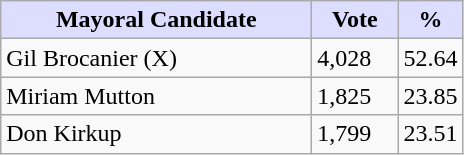<table class="wikitable">
<tr>
<th style="background:#ddf; width:200px;">Mayoral Candidate </th>
<th style="background:#ddf; width:50px;">Vote</th>
<th style="background:#ddf; width:30px;">%</th>
</tr>
<tr>
<td>Gil Brocanier (X)</td>
<td>4,028</td>
<td>52.64</td>
</tr>
<tr>
<td>Miriam Mutton</td>
<td>1,825</td>
<td>23.85</td>
</tr>
<tr>
<td>Don Kirkup</td>
<td>1,799</td>
<td>23.51</td>
</tr>
</table>
